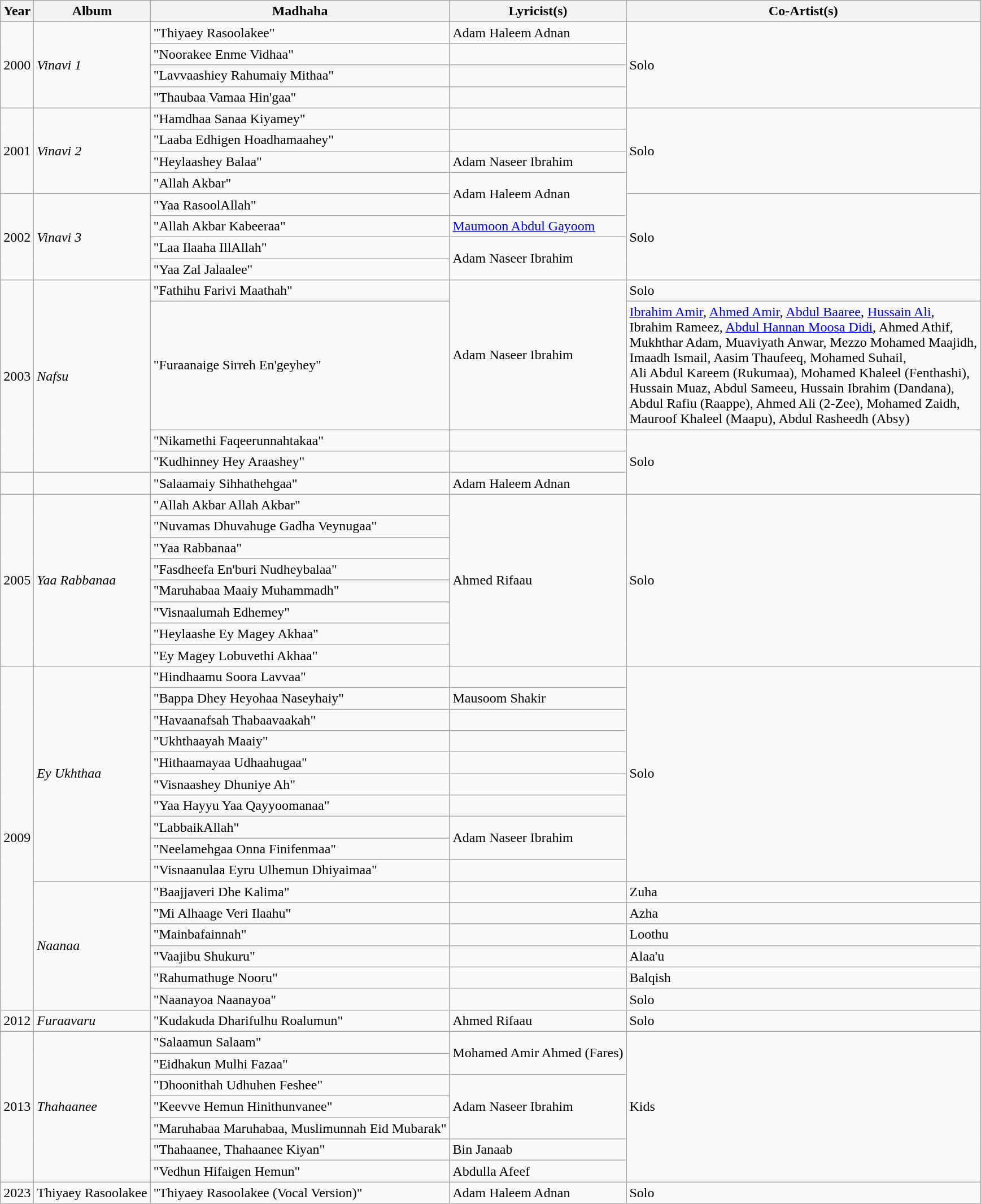<table class="wikitable">
<tr>
<th>Year</th>
<th>Album</th>
<th>Madhaha</th>
<th>Lyricist(s)</th>
<th>Co-Artist(s)</th>
</tr>
<tr>
<td rowspan="4">2000</td>
<td rowspan="4"><em>Vinavi 1</em></td>
<td>"Thiyaey Rasoolakee"</td>
<td>Adam Haleem Adnan</td>
<td rowspan="4">Solo</td>
</tr>
<tr>
<td>"Noorakee Enme Vidhaa"</td>
<td></td>
</tr>
<tr>
<td>"Lavvaashiey Rahumaiy Mithaa"</td>
<td></td>
</tr>
<tr>
<td>"Thaubaa Vamaa Hin'gaa"</td>
<td></td>
</tr>
<tr>
<td rowspan="4">2001</td>
<td rowspan="4"><em>Vinavi 2</em></td>
<td>"Hamdhaa Sanaa Kiyamey"</td>
<td></td>
<td rowspan="4">Solo</td>
</tr>
<tr>
<td>"Laaba Edhigen Hoadhamaahey"</td>
<td></td>
</tr>
<tr>
<td>"Heylaashey Balaa"</td>
<td>Adam Naseer Ibrahim</td>
</tr>
<tr>
<td>"Allah Akbar"</td>
<td rowspan="2">Adam Haleem Adnan</td>
</tr>
<tr>
<td rowspan="4">2002</td>
<td rowspan="4"><em>Vinavi 3</em></td>
<td>"Yaa RasoolAllah"</td>
<td rowspan="4">Solo</td>
</tr>
<tr>
<td>"Allah Akbar Kabeeraa"</td>
<td><a href='#'>Maumoon Abdul Gayoom</a></td>
</tr>
<tr>
<td>"Laa Ilaaha IllAllah"</td>
<td rowspan="2">Adam Naseer Ibrahim</td>
</tr>
<tr>
<td>"Yaa Zal Jalaalee"</td>
</tr>
<tr>
<td rowspan="4">2003</td>
<td rowspan="4"><em>Nafsu</em></td>
<td>"Fathihu Farivi Maathah"</td>
<td rowspan="2">Adam Naseer Ibrahim</td>
<td>Solo</td>
</tr>
<tr>
<td>"Furaanaige Sirreh En'geyhey"</td>
<td><a href='#'>Ibrahim Amir</a>, <a href='#'>Ahmed Amir</a>, <a href='#'>Abdul Baaree</a>, <a href='#'>Hussain Ali</a>,<br>Ibrahim Rameez, <a href='#'>Abdul Hannan Moosa Didi</a>, Ahmed Athif,<br>Mukhthar Adam, Muaviyath Anwar, Mezzo Mohamed Maajidh,<br>Imaadh Ismail, Aasim Thaufeeq, Mohamed Suhail,<br>Ali Abdul Kareem (Rukumaa), Mohamed Khaleel (Fenthashi),<br>Hussain Muaz, Abdul Sameeu, Hussain Ibrahim (Dandana),<br>Abdul Rafiu (Raappe), Ahmed Ali (2-Zee), Mohamed Zaidh,<br>Mauroof Khaleel (Maapu), Abdul Rasheedh (Absy)</td>
</tr>
<tr>
<td>"Nikamethi Faqeerunnahtakaa"</td>
<td></td>
<td rowspan="3">Solo</td>
</tr>
<tr>
<td>"Kudhinney Hey Araashey"</td>
<td></td>
</tr>
<tr>
<td></td>
<td></td>
<td>"Salaamaiy Sihhathehgaa"</td>
<td>Adam Haleem Adnan</td>
</tr>
<tr>
<td rowspan="8">2005</td>
<td rowspan="8"><em>Yaa Rabbanaa</em></td>
<td>"Allah Akbar Allah Akbar"</td>
<td rowspan="8">Ahmed Rifaau</td>
<td rowspan="8">Solo</td>
</tr>
<tr>
<td>"Nuvamas Dhuvahuge Gadha Veynugaa"</td>
</tr>
<tr>
<td>"Yaa Rabbanaa"</td>
</tr>
<tr>
<td>"Fasdheefa En'buri Nudheybalaa"</td>
</tr>
<tr>
<td>"Maruhabaa Maaiy Muhammadh"</td>
</tr>
<tr>
<td>"Visnaalumah Edhemey"</td>
</tr>
<tr>
<td>"Heylaashe Ey Magey Akhaa"</td>
</tr>
<tr>
<td>"Ey Magey Lobuvethi Akhaa"</td>
</tr>
<tr>
<td rowspan="16">2009</td>
<td rowspan="10"><em>Ey Ukhthaa</em></td>
<td>"Hindhaamu Soora Lavvaa"</td>
<td></td>
<td rowspan="10">Solo</td>
</tr>
<tr>
<td>"Bappa Dhey Heyohaa Naseyhaiy"</td>
<td>Mausoom Shakir</td>
</tr>
<tr>
<td>"Havaanafsah Thabaavaakah"</td>
<td></td>
</tr>
<tr>
<td>"Ukhthaayah Maaiy"</td>
<td></td>
</tr>
<tr>
<td>"Hithaamayaa Udhaahugaa"</td>
<td></td>
</tr>
<tr>
<td>"Visnaashey Dhuniye Ah"</td>
<td></td>
</tr>
<tr>
<td>"Yaa Hayyu Yaa Qayyoomanaa"</td>
<td></td>
</tr>
<tr>
<td>"LabbaikAllah"</td>
<td rowspan="2">Adam Naseer Ibrahim</td>
</tr>
<tr>
<td>"Neelamehgaa Onna Finifenmaa"</td>
</tr>
<tr>
<td>"Visnaanulaa Eyru Ulhemun Dhiyaimaa"</td>
<td></td>
</tr>
<tr>
<td rowspan="6"><em>Naanaa</em></td>
<td>"Baajjaveri Dhe Kalima"</td>
<td></td>
<td>Zuha</td>
</tr>
<tr>
<td>"Mi Alhaage Veri Ilaahu"</td>
<td></td>
<td>Azha</td>
</tr>
<tr>
<td>"Mainbafainnah"</td>
<td></td>
<td>Loothu</td>
</tr>
<tr>
<td>"Vaajibu Shukuru"</td>
<td></td>
<td>Alaa'u</td>
</tr>
<tr>
<td>"Rahumathuge Nooru"</td>
<td></td>
<td>Balqish</td>
</tr>
<tr>
<td>"Naanayoa Naanayoa"</td>
<td></td>
<td>Solo</td>
</tr>
<tr>
<td>2012</td>
<td><em>Furaavaru</em></td>
<td>"Kudakuda Dharifulhu Roalumun"</td>
<td>Ahmed Rifaau</td>
<td>Solo</td>
</tr>
<tr>
<td rowspan="7">2013</td>
<td rowspan="7"><em>Thahaanee</em></td>
<td>"Salaamun Salaam"</td>
<td rowspan="2">Mohamed Amir Ahmed (Fares)</td>
<td rowspan="7">Kids</td>
</tr>
<tr>
<td>"Eidhakun Mulhi Fazaa"</td>
</tr>
<tr>
<td>"Dhoonithah Udhuhen Feshee"</td>
<td rowspan="3">Adam Naseer Ibrahim</td>
</tr>
<tr>
<td>"Keevve Hemun Hinithunvanee"</td>
</tr>
<tr>
<td>"Maruhabaa Maruhabaa, Muslimunnah Eid Mubarak"</td>
</tr>
<tr>
<td>"Thahaanee, Thahaanee Kiyan"</td>
<td>Bin Janaab</td>
</tr>
<tr>
<td>"Vedhun Hifaigen Hemun"</td>
<td>Abdulla Afeef</td>
</tr>
<tr>
<td>2023</td>
<td>Thiyaey Rasoolakee</td>
<td>"Thiyaey Rasoolakee (Vocal Version)"</td>
<td>Adam Haleem Adnan</td>
<td>Solo</td>
</tr>
</table>
